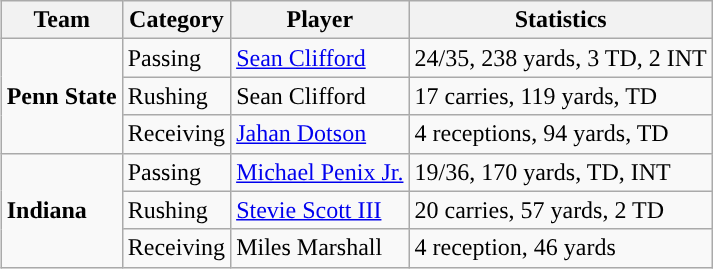<table class="wikitable" style="float: right;">
<tr>
<th>Team</th>
<th>Category</th>
<th>Player</th>
<th>Statistics</th>
</tr>
<tr>
<td rowspan=3><strong>Penn State</strong></td>
<td>Passing</td>
<td><a href='#'>Sean Clifford</a></td>
<td>24/35, 238 yards, 3 TD, 2 INT</td>
</tr>
<tr>
<td>Rushing</td>
<td>Sean Clifford</td>
<td>17 carries, 119 yards, TD</td>
</tr>
<tr>
<td>Receiving</td>
<td><a href='#'>Jahan Dotson</a></td>
<td>4 receptions, 94 yards, TD</td>
</tr>
<tr>
<td rowspan=3><strong>Indiana</strong></td>
<td>Passing</td>
<td><a href='#'>Michael Penix Jr.</a></td>
<td>19/36, 170 yards, TD, INT</td>
</tr>
<tr>
<td>Rushing</td>
<td><a href='#'>Stevie Scott III</a></td>
<td>20 carries, 57 yards, 2 TD</td>
</tr>
<tr>
<td>Receiving</td>
<td>Miles Marshall</td>
<td>4 reception, 46 yards</td>
</tr>
</table>
